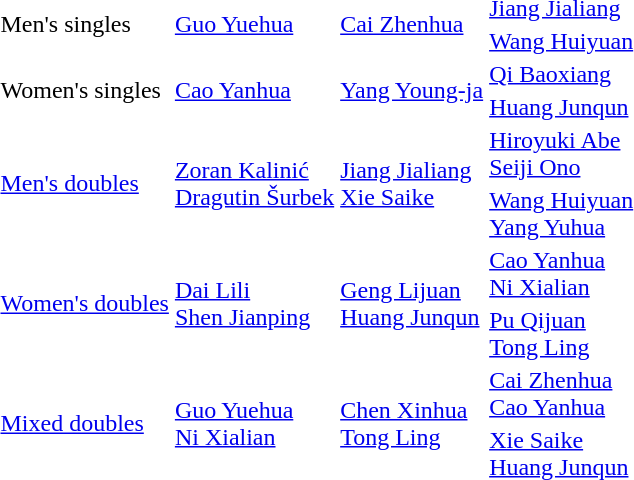<table>
<tr>
<td rowspan=2>Men's singles</td>
<td rowspan=2> <a href='#'>Guo Yuehua</a></td>
<td rowspan=2> <a href='#'>Cai Zhenhua</a></td>
<td> <a href='#'>Jiang Jialiang</a></td>
</tr>
<tr>
<td> <a href='#'>Wang Huiyuan</a></td>
</tr>
<tr>
<td rowspan=2>Women's singles</td>
<td rowspan=2> <a href='#'>Cao Yanhua</a></td>
<td rowspan=2> <a href='#'>Yang Young-ja</a></td>
<td> <a href='#'>Qi Baoxiang</a></td>
</tr>
<tr>
<td> <a href='#'>Huang Junqun</a></td>
</tr>
<tr>
<td rowspan=2><a href='#'>Men's doubles</a></td>
<td rowspan=2> <a href='#'>Zoran Kalinić</a><br> <a href='#'>Dragutin Šurbek</a></td>
<td rowspan=2> <a href='#'>Jiang Jialiang</a><br> <a href='#'>Xie Saike</a></td>
<td> <a href='#'>Hiroyuki Abe</a><br> <a href='#'>Seiji Ono</a></td>
</tr>
<tr>
<td> <a href='#'>Wang Huiyuan</a><br> <a href='#'>Yang Yuhua</a></td>
</tr>
<tr>
<td rowspan=2><a href='#'>Women's doubles</a></td>
<td rowspan=2> <a href='#'>Dai Lili</a><br> <a href='#'>Shen Jianping</a></td>
<td rowspan=2> <a href='#'>Geng Lijuan</a><br> <a href='#'>Huang Junqun</a></td>
<td> <a href='#'>Cao Yanhua</a><br> <a href='#'>Ni Xialian</a></td>
</tr>
<tr>
<td> <a href='#'>Pu Qijuan</a><br> <a href='#'>Tong Ling</a></td>
</tr>
<tr>
<td rowspan=2><a href='#'>Mixed doubles</a></td>
<td rowspan=2> <a href='#'>Guo Yuehua</a><br> <a href='#'>Ni Xialian</a></td>
<td rowspan=2> <a href='#'>Chen Xinhua</a><br> <a href='#'>Tong Ling</a></td>
<td> <a href='#'>Cai Zhenhua</a><br> <a href='#'>Cao Yanhua</a></td>
</tr>
<tr>
<td> <a href='#'>Xie Saike</a><br> <a href='#'>Huang Junqun</a></td>
</tr>
</table>
